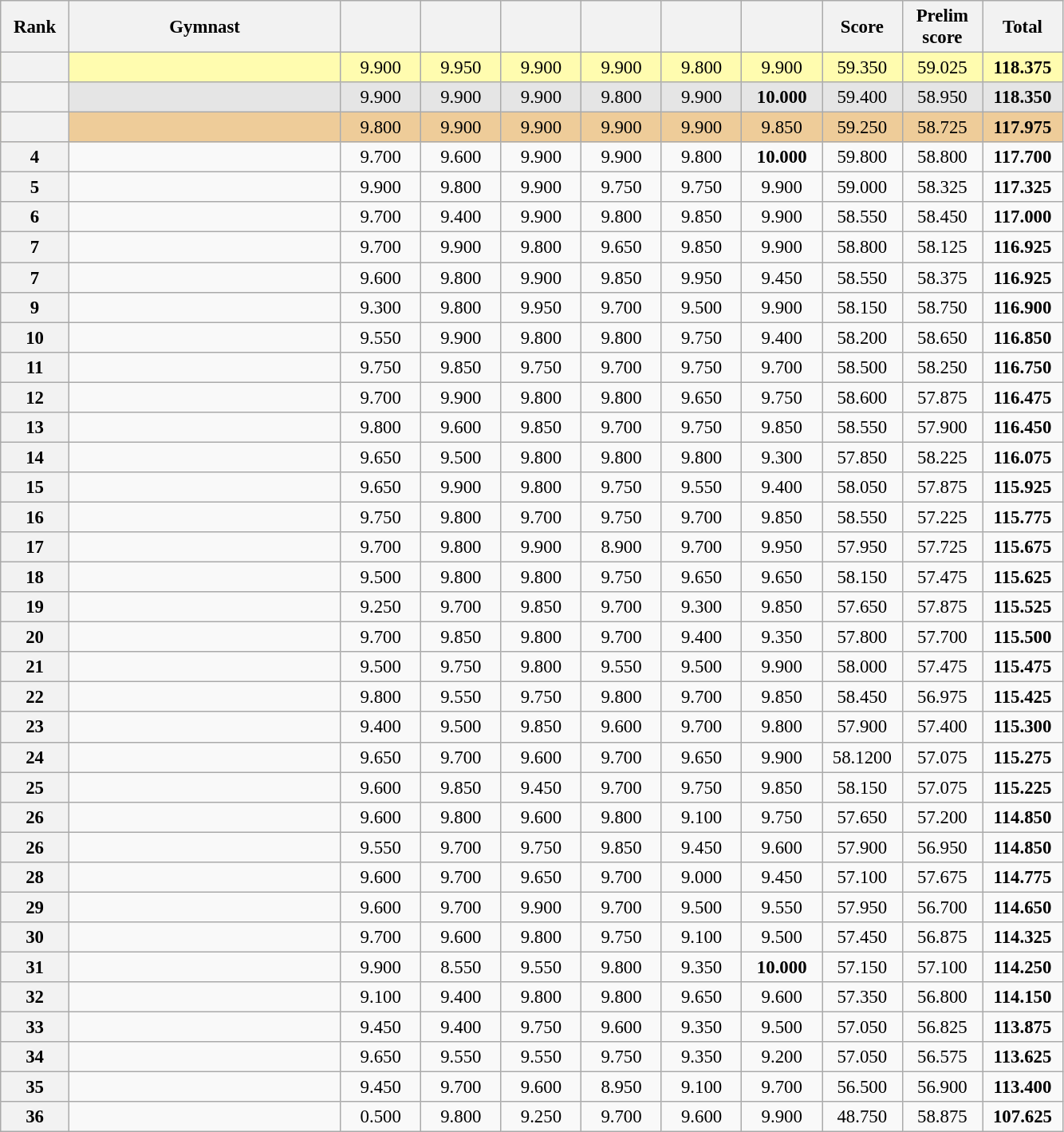<table class="wikitable sortable" style="text-align:center; font-size:95%">
<tr>
<th scope="col" style="width:50px;">Rank</th>
<th scope="col" style="width:220px;">Gymnast</th>
<th scope="col" style="width:60px;"></th>
<th scope="col" style="width:60px;"></th>
<th scope="col" style="width:60px;"></th>
<th scope="col" style="width:60px;"></th>
<th scope="col" style="width:60px;"></th>
<th scope="col" style="width:60px;"></th>
<th scope="col" style="width:60px;">Score</th>
<th scope="col" style="width:60px;">Prelim score</th>
<th scope="col" style="width:60px;">Total</th>
</tr>
<tr style="background:#fffcaf;">
<th scope=row style="text-align:center"></th>
<td align=left></td>
<td>9.900</td>
<td>9.950</td>
<td>9.900</td>
<td>9.900</td>
<td>9.800</td>
<td>9.900</td>
<td>59.350</td>
<td>59.025</td>
<td><strong>118.375</strong></td>
</tr>
<tr style="background:#e5e5e5;">
<th scope=row style="text-align:center"></th>
<td align=left></td>
<td>9.900</td>
<td>9.900</td>
<td>9.900</td>
<td>9.800</td>
<td>9.900</td>
<td><strong>10.000</strong></td>
<td>59.400</td>
<td>58.950</td>
<td><strong>118.350</strong></td>
</tr>
<tr style="background:#ec9;">
<th scope=row style="text-align:center"></th>
<td align=left></td>
<td>9.800</td>
<td>9.900</td>
<td>9.900</td>
<td>9.900</td>
<td>9.900</td>
<td>9.850</td>
<td>59.250</td>
<td>58.725</td>
<td><strong>117.975</strong></td>
</tr>
<tr>
<th scope=row style="text-align:center">4</th>
<td align=left></td>
<td>9.700</td>
<td>9.600</td>
<td>9.900</td>
<td>9.900</td>
<td>9.800</td>
<td><strong>10.000</strong></td>
<td>59.800</td>
<td>58.800</td>
<td><strong>117.700</strong></td>
</tr>
<tr>
<th scope=row style="text-align:center">5</th>
<td align=left></td>
<td>9.900</td>
<td>9.800</td>
<td>9.900</td>
<td>9.750</td>
<td>9.750</td>
<td>9.900</td>
<td>59.000</td>
<td>58.325</td>
<td><strong>117.325</strong></td>
</tr>
<tr>
<th scope=row style="text-align:center">6</th>
<td align=left></td>
<td>9.700</td>
<td>9.400</td>
<td>9.900</td>
<td>9.800</td>
<td>9.850</td>
<td>9.900</td>
<td>58.550</td>
<td>58.450</td>
<td><strong>117.000</strong></td>
</tr>
<tr>
<th scope=row style="text-align:center">7</th>
<td align=left></td>
<td>9.700</td>
<td>9.900</td>
<td>9.800</td>
<td>9.650</td>
<td>9.850</td>
<td>9.900</td>
<td>58.800</td>
<td>58.125</td>
<td><strong>116.925</strong></td>
</tr>
<tr>
<th scope=row style="text-align:center">7</th>
<td align=left></td>
<td>9.600</td>
<td>9.800</td>
<td>9.900</td>
<td>9.850</td>
<td>9.950</td>
<td>9.450</td>
<td>58.550</td>
<td>58.375</td>
<td><strong>116.925</strong></td>
</tr>
<tr>
<th scope=row style="text-align:center">9</th>
<td align=left></td>
<td>9.300</td>
<td>9.800</td>
<td>9.950</td>
<td>9.700</td>
<td>9.500</td>
<td>9.900</td>
<td>58.150</td>
<td>58.750</td>
<td><strong>116.900</strong></td>
</tr>
<tr>
<th scope=row style="text-align:center">10</th>
<td align=left></td>
<td>9.550</td>
<td>9.900</td>
<td>9.800</td>
<td>9.800</td>
<td>9.750</td>
<td>9.400</td>
<td>58.200</td>
<td>58.650</td>
<td><strong>116.850</strong></td>
</tr>
<tr>
<th scope=row style="text-align:center">11</th>
<td align=left></td>
<td>9.750</td>
<td>9.850</td>
<td>9.750</td>
<td>9.700</td>
<td>9.750</td>
<td>9.700</td>
<td>58.500</td>
<td>58.250</td>
<td><strong>116.750</strong></td>
</tr>
<tr>
<th scope=row style="text-align:center">12</th>
<td align=left></td>
<td>9.700</td>
<td>9.900</td>
<td>9.800</td>
<td>9.800</td>
<td>9.650</td>
<td>9.750</td>
<td>58.600</td>
<td>57.875</td>
<td><strong>116.475</strong></td>
</tr>
<tr>
<th scope=row style="text-align:center">13</th>
<td align=left></td>
<td>9.800</td>
<td>9.600</td>
<td>9.850</td>
<td>9.700</td>
<td>9.750</td>
<td>9.850</td>
<td>58.550</td>
<td>57.900</td>
<td><strong>116.450</strong></td>
</tr>
<tr>
<th scope=row style="text-align:center">14</th>
<td align=left></td>
<td>9.650</td>
<td>9.500</td>
<td>9.800</td>
<td>9.800</td>
<td>9.800</td>
<td>9.300</td>
<td>57.850</td>
<td>58.225</td>
<td><strong>116.075</strong></td>
</tr>
<tr>
<th scope=row style="text-align:center">15</th>
<td align=left></td>
<td>9.650</td>
<td>9.900</td>
<td>9.800</td>
<td>9.750</td>
<td>9.550</td>
<td>9.400</td>
<td>58.050</td>
<td>57.875</td>
<td><strong>115.925</strong></td>
</tr>
<tr>
<th scope=row style="text-align:center">16</th>
<td align=left></td>
<td>9.750</td>
<td>9.800</td>
<td>9.700</td>
<td>9.750</td>
<td>9.700</td>
<td>9.850</td>
<td>58.550</td>
<td>57.225</td>
<td><strong>115.775</strong></td>
</tr>
<tr>
<th scope=row style="text-align:center">17</th>
<td align=left></td>
<td>9.700</td>
<td>9.800</td>
<td>9.900</td>
<td>8.900</td>
<td>9.700</td>
<td>9.950</td>
<td>57.950</td>
<td>57.725</td>
<td><strong>115.675</strong></td>
</tr>
<tr>
<th scope=row style="text-align:center">18</th>
<td align=left></td>
<td>9.500</td>
<td>9.800</td>
<td>9.800</td>
<td>9.750</td>
<td>9.650</td>
<td>9.650</td>
<td>58.150</td>
<td>57.475</td>
<td><strong>115.625</strong></td>
</tr>
<tr>
<th scope=row style="text-align:center">19</th>
<td align=left></td>
<td>9.250</td>
<td>9.700</td>
<td>9.850</td>
<td>9.700</td>
<td>9.300</td>
<td>9.850</td>
<td>57.650</td>
<td>57.875</td>
<td><strong>115.525</strong></td>
</tr>
<tr>
<th scope=row style="text-align:center">20</th>
<td align=left></td>
<td>9.700</td>
<td>9.850</td>
<td>9.800</td>
<td>9.700</td>
<td>9.400</td>
<td>9.350</td>
<td>57.800</td>
<td>57.700</td>
<td><strong>115.500</strong></td>
</tr>
<tr>
<th scope=row style="text-align:center">21</th>
<td align=left></td>
<td>9.500</td>
<td>9.750</td>
<td>9.800</td>
<td>9.550</td>
<td>9.500</td>
<td>9.900</td>
<td>58.000</td>
<td>57.475</td>
<td><strong>115.475</strong></td>
</tr>
<tr>
<th scope=row style="text-align:center">22</th>
<td align=left></td>
<td>9.800</td>
<td>9.550</td>
<td>9.750</td>
<td>9.800</td>
<td>9.700</td>
<td>9.850</td>
<td>58.450</td>
<td>56.975</td>
<td><strong>115.425</strong></td>
</tr>
<tr>
<th scope=row style="text-align:center">23</th>
<td align=left></td>
<td>9.400</td>
<td>9.500</td>
<td>9.850</td>
<td>9.600</td>
<td>9.700</td>
<td>9.800</td>
<td>57.900</td>
<td>57.400</td>
<td><strong>115.300</strong></td>
</tr>
<tr>
<th scope=row style="text-align:center">24</th>
<td align=left></td>
<td>9.650</td>
<td>9.700</td>
<td>9.600</td>
<td>9.700</td>
<td>9.650</td>
<td>9.900</td>
<td>58.1200</td>
<td>57.075</td>
<td><strong>115.275</strong></td>
</tr>
<tr>
<th scope=row style="text-align:center">25</th>
<td align=left></td>
<td>9.600</td>
<td>9.850</td>
<td>9.450</td>
<td>9.700</td>
<td>9.750</td>
<td>9.850</td>
<td>58.150</td>
<td>57.075</td>
<td><strong>115.225</strong></td>
</tr>
<tr>
<th scope=row style="text-align:center">26</th>
<td align=left></td>
<td>9.600</td>
<td>9.800</td>
<td>9.600</td>
<td>9.800</td>
<td>9.100</td>
<td>9.750</td>
<td>57.650</td>
<td>57.200</td>
<td><strong>114.850</strong></td>
</tr>
<tr>
<th scope=row style="text-align:center">26</th>
<td align=left></td>
<td>9.550</td>
<td>9.700</td>
<td>9.750</td>
<td>9.850</td>
<td>9.450</td>
<td>9.600</td>
<td>57.900</td>
<td>56.950</td>
<td><strong>114.850</strong></td>
</tr>
<tr>
<th scope=row style="text-align:center">28</th>
<td align=left></td>
<td>9.600</td>
<td>9.700</td>
<td>9.650</td>
<td>9.700</td>
<td>9.000</td>
<td>9.450</td>
<td>57.100</td>
<td>57.675</td>
<td><strong>114.775</strong></td>
</tr>
<tr>
<th scope=row style="text-align:center">29</th>
<td align=left></td>
<td>9.600</td>
<td>9.700</td>
<td>9.900</td>
<td>9.700</td>
<td>9.500</td>
<td>9.550</td>
<td>57.950</td>
<td>56.700</td>
<td><strong>114.650</strong></td>
</tr>
<tr>
<th scope=row style="text-align:center">30</th>
<td align=left></td>
<td>9.700</td>
<td>9.600</td>
<td>9.800</td>
<td>9.750</td>
<td>9.100</td>
<td>9.500</td>
<td>57.450</td>
<td>56.875</td>
<td><strong>114.325</strong></td>
</tr>
<tr>
<th scope=row style="text-align:center">31</th>
<td align=left></td>
<td>9.900</td>
<td>8.550</td>
<td>9.550</td>
<td>9.800</td>
<td>9.350</td>
<td><strong>10.000</strong></td>
<td>57.150</td>
<td>57.100</td>
<td><strong>114.250</strong></td>
</tr>
<tr>
<th scope=row style="text-align:center">32</th>
<td align=left></td>
<td>9.100</td>
<td>9.400</td>
<td>9.800</td>
<td>9.800</td>
<td>9.650</td>
<td>9.600</td>
<td>57.350</td>
<td>56.800</td>
<td><strong>114.150</strong></td>
</tr>
<tr>
<th scope=row style="text-align:center">33</th>
<td align=left></td>
<td>9.450</td>
<td>9.400</td>
<td>9.750</td>
<td>9.600</td>
<td>9.350</td>
<td>9.500</td>
<td>57.050</td>
<td>56.825</td>
<td><strong>113.875</strong></td>
</tr>
<tr>
<th scope=row style="text-align:center">34</th>
<td align=left></td>
<td>9.650</td>
<td>9.550</td>
<td>9.550</td>
<td>9.750</td>
<td>9.350</td>
<td>9.200</td>
<td>57.050</td>
<td>56.575</td>
<td><strong>113.625</strong></td>
</tr>
<tr>
<th scope=row style="text-align:center">35</th>
<td align=left></td>
<td>9.450</td>
<td>9.700</td>
<td>9.600</td>
<td>8.950</td>
<td>9.100</td>
<td>9.700</td>
<td>56.500</td>
<td>56.900</td>
<td><strong>113.400</strong></td>
</tr>
<tr>
<th scope=row style="text-align:center">36</th>
<td align=left></td>
<td>0.500</td>
<td>9.800</td>
<td>9.250</td>
<td>9.700</td>
<td>9.600</td>
<td>9.900</td>
<td>48.750</td>
<td>58.875</td>
<td><strong>107.625</strong></td>
</tr>
</table>
